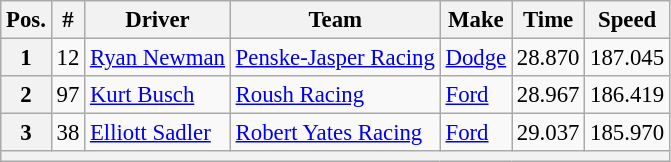<table class="wikitable" style="font-size:95%">
<tr>
<th>Pos.</th>
<th>#</th>
<th>Driver</th>
<th>Team</th>
<th>Make</th>
<th>Time</th>
<th>Speed</th>
</tr>
<tr>
<th>1</th>
<td>12</td>
<td><a href='#'>Ryan Newman</a></td>
<td><a href='#'>Penske-Jasper Racing</a></td>
<td><a href='#'>Dodge</a></td>
<td>28.870</td>
<td>187.045</td>
</tr>
<tr>
<th>2</th>
<td>97</td>
<td><a href='#'>Kurt Busch</a></td>
<td><a href='#'>Roush Racing</a></td>
<td><a href='#'>Ford</a></td>
<td>28.967</td>
<td>186.419</td>
</tr>
<tr>
<th>3</th>
<td>38</td>
<td><a href='#'>Elliott Sadler</a></td>
<td><a href='#'>Robert Yates Racing</a></td>
<td><a href='#'>Ford</a></td>
<td>29.037</td>
<td>185.970</td>
</tr>
<tr>
<th colspan="7"></th>
</tr>
</table>
